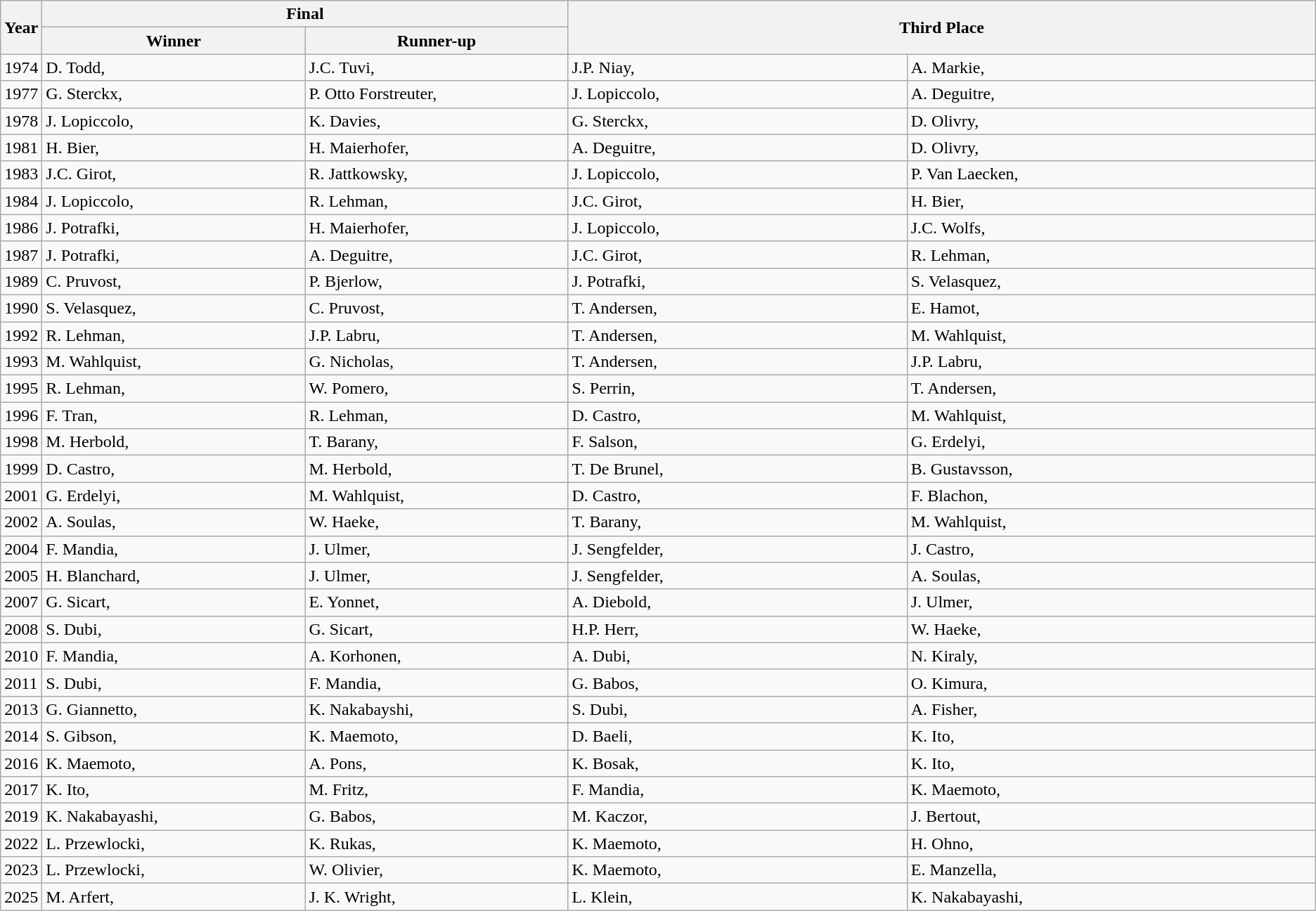<table class="wikitable" border="1">
<tr>
<th rowspan=2 width=3%>Year</th>
<th colspan=2>Final</th>
<th rowspan=2 colspan=2>Third Place</th>
</tr>
<tr>
<th width=20%>Winner</th>
<th width=20%>Runner-up</th>
</tr>
<tr>
<td>1974</td>
<td>D. Todd, </td>
<td>J.C. Tuvi, </td>
<td>J.P. Niay, </td>
<td>A. Markie,  </td>
</tr>
<tr>
<td>1977</td>
<td>G. Sterckx, </td>
<td>P. Otto Forstreuter, </td>
<td>J. Lopiccolo, </td>
<td>A. Deguitre, </td>
</tr>
<tr>
<td>1978</td>
<td>J. Lopiccolo, </td>
<td>K. Davies, </td>
<td>G. Sterckx, </td>
<td>D. Olivry, </td>
</tr>
<tr>
<td>1981</td>
<td>H. Bier, </td>
<td>H. Maierhofer, </td>
<td>A. Deguitre, </td>
<td>D. Olivry, </td>
</tr>
<tr>
<td>1983</td>
<td>J.C. Girot, </td>
<td>R. Jattkowsky, </td>
<td>J. Lopiccolo, </td>
<td>P. Van Laecken, </td>
</tr>
<tr>
<td>1984</td>
<td>J. Lopiccolo, </td>
<td>R. Lehman, </td>
<td>J.C. Girot, </td>
<td>H. Bier, </td>
</tr>
<tr>
<td>1986</td>
<td>J. Potrafki, </td>
<td>H. Maierhofer, </td>
<td>J. Lopiccolo, </td>
<td>J.C. Wolfs, </td>
</tr>
<tr>
<td>1987</td>
<td>J. Potrafki, </td>
<td>A. Deguitre, </td>
<td>J.C. Girot, </td>
<td>R. Lehman, </td>
</tr>
<tr>
<td>1989</td>
<td>C. Pruvost, </td>
<td>P. Bjerlow, </td>
<td>J. Potrafki, </td>
<td>S. Velasquez, </td>
</tr>
<tr>
<td>1990</td>
<td>S. Velasquez, </td>
<td>C. Pruvost, </td>
<td>T. Andersen, </td>
<td>E. Hamot, </td>
</tr>
<tr>
<td>1992</td>
<td>R. Lehman, </td>
<td>J.P. Labru, </td>
<td>T. Andersen, </td>
<td>M. Wahlquist, </td>
</tr>
<tr>
<td>1993</td>
<td>M. Wahlquist, </td>
<td>G. Nicholas, </td>
<td>T. Andersen, </td>
<td>J.P. Labru, </td>
</tr>
<tr>
<td>1995</td>
<td>R. Lehman, </td>
<td>W. Pomero, </td>
<td>S. Perrin, </td>
<td>T. Andersen, </td>
</tr>
<tr>
<td>1996</td>
<td>F. Tran, </td>
<td>R. Lehman, </td>
<td>D. Castro, </td>
<td>M. Wahlquist, </td>
</tr>
<tr>
<td>1998</td>
<td>M. Herbold, </td>
<td>T. Barany, </td>
<td>F. Salson, </td>
<td>G. Erdelyi, </td>
</tr>
<tr>
<td>1999</td>
<td>D. Castro, </td>
<td>M. Herbold, </td>
<td>T. De Brunel, </td>
<td>B. Gustavsson, </td>
</tr>
<tr>
<td>2001</td>
<td>G. Erdelyi, </td>
<td>M. Wahlquist, </td>
<td>D. Castro, </td>
<td>F. Blachon, </td>
</tr>
<tr>
<td>2002</td>
<td>A. Soulas, </td>
<td>W. Haeke, </td>
<td>T. Barany, </td>
<td>M. Wahlquist, </td>
</tr>
<tr>
<td>2004</td>
<td>F. Mandia, </td>
<td>J. Ulmer, </td>
<td>J. Sengfelder, </td>
<td>J. Castro, </td>
</tr>
<tr>
<td>2005</td>
<td>H. Blanchard, </td>
<td>J. Ulmer, </td>
<td>J. Sengfelder, </td>
<td>A. Soulas, </td>
</tr>
<tr>
<td>2007</td>
<td>G. Sicart, </td>
<td>E. Yonnet, </td>
<td>A. Diebold, </td>
<td>J. Ulmer, </td>
</tr>
<tr>
<td>2008</td>
<td>S. Dubi, </td>
<td>G. Sicart, </td>
<td>H.P. Herr, </td>
<td>W. Haeke, </td>
</tr>
<tr>
<td>2010</td>
<td>F. Mandia, </td>
<td>A. Korhonen, </td>
<td>A. Dubi, </td>
<td>N. Kiraly, </td>
</tr>
<tr>
<td>2011</td>
<td>S. Dubi, </td>
<td>F. Mandia, </td>
<td>G. Babos, </td>
<td>O. Kimura, </td>
</tr>
<tr>
<td>2013</td>
<td>G. Giannetto, </td>
<td>K. Nakabayshi, </td>
<td>S. Dubi, </td>
<td>A. Fisher, </td>
</tr>
<tr>
<td>2014</td>
<td>S. Gibson, </td>
<td>K. Maemoto, </td>
<td>D. Baeli, </td>
<td>K. Ito, </td>
</tr>
<tr>
<td>2016</td>
<td>K. Maemoto, </td>
<td>A. Pons, </td>
<td>K. Bosak, </td>
<td>K. Ito, </td>
</tr>
<tr>
<td>2017</td>
<td>K. Ito, </td>
<td>M. Fritz, </td>
<td>F. Mandia, </td>
<td>K. Maemoto, </td>
</tr>
<tr>
<td>2019</td>
<td>K. Nakabayashi, </td>
<td>G. Babos, </td>
<td>M. Kaczor, </td>
<td>J. Bertout, </td>
</tr>
<tr>
<td>2022</td>
<td>L. Przewlocki, </td>
<td>K. Rukas, </td>
<td>K. Maemoto, </td>
<td>H. Ohno, </td>
</tr>
<tr>
<td>2023</td>
<td>L. Przewlocki, </td>
<td>W. Olivier, </td>
<td>K. Maemoto, </td>
<td>E. Manzella, </td>
</tr>
<tr>
<td>2025</td>
<td>M. Arfert, </td>
<td>J. K. Wright, </td>
<td>L. Klein, </td>
<td>K. Nakabayashi, </td>
</tr>
</table>
